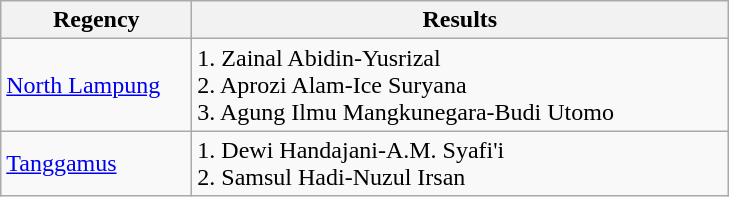<table class="wikitable sortable" style="text-align: center;">
<tr style="text-align: center;">
<th style="width: 120px;">Regency</th>
<th style="width: 350px;">Results</th>
</tr>
<tr>
<td style="text-align: left;"><a href='#'>North Lampung</a></td>
<td style="text-align: left;">1. Zainal Abidin-Yusrizal<br>2. Aprozi Alam-Ice Suryana<br>3. Agung Ilmu Mangkunegara-Budi Utomo</td>
</tr>
<tr>
<td style="text-align: left;"><a href='#'>Tanggamus</a></td>
<td style="text-align: left;">1. Dewi Handajani-A.M. Syafi'i<br>2. Samsul Hadi-Nuzul Irsan</td>
</tr>
</table>
